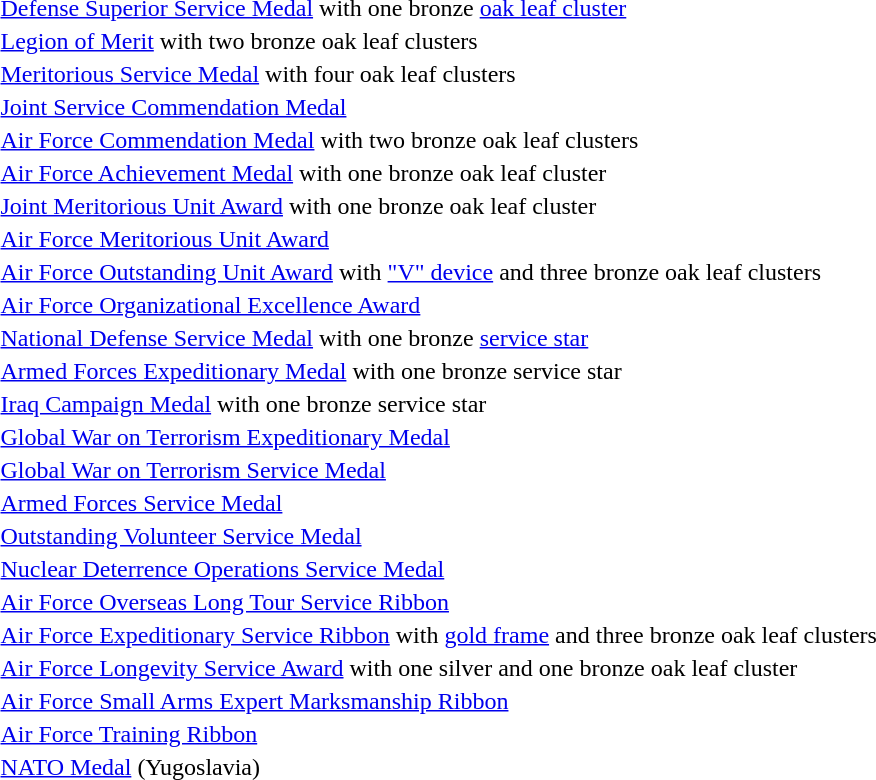<table>
<tr>
<td></td>
<td><a href='#'>Defense Superior Service Medal</a> with one bronze <a href='#'>oak leaf cluster</a></td>
</tr>
<tr>
<td></td>
<td><a href='#'>Legion of Merit</a> with two bronze oak leaf clusters</td>
</tr>
<tr>
<td></td>
<td><a href='#'>Meritorious Service Medal</a> with four oak leaf clusters</td>
</tr>
<tr>
<td></td>
<td><a href='#'>Joint Service Commendation Medal</a></td>
</tr>
<tr>
<td></td>
<td><a href='#'>Air Force Commendation Medal</a> with two bronze oak leaf clusters</td>
</tr>
<tr>
<td></td>
<td><a href='#'>Air Force Achievement Medal</a> with one bronze oak leaf cluster</td>
</tr>
<tr>
<td></td>
<td><a href='#'>Joint Meritorious Unit Award</a> with one bronze oak leaf cluster</td>
</tr>
<tr>
<td></td>
<td><a href='#'>Air Force Meritorious Unit Award</a></td>
</tr>
<tr>
<td></td>
<td><a href='#'>Air Force Outstanding Unit Award</a> with <a href='#'>"V" device</a> and three bronze oak leaf clusters</td>
</tr>
<tr>
<td></td>
<td><a href='#'>Air Force Organizational Excellence Award</a></td>
</tr>
<tr>
<td></td>
<td><a href='#'>National Defense Service Medal</a> with one bronze <a href='#'>service star</a></td>
</tr>
<tr>
<td></td>
<td><a href='#'>Armed Forces Expeditionary Medal</a> with one bronze service star</td>
</tr>
<tr>
<td></td>
<td><a href='#'>Iraq Campaign Medal</a> with one bronze service star</td>
</tr>
<tr>
<td></td>
<td><a href='#'>Global War on Terrorism Expeditionary Medal</a></td>
</tr>
<tr>
<td></td>
<td><a href='#'>Global War on Terrorism Service Medal</a></td>
</tr>
<tr>
<td></td>
<td><a href='#'>Armed Forces Service Medal</a></td>
</tr>
<tr>
<td></td>
<td><a href='#'>Outstanding Volunteer Service Medal</a></td>
</tr>
<tr>
<td></td>
<td><a href='#'>Nuclear Deterrence Operations Service Medal</a></td>
</tr>
<tr>
<td></td>
<td><a href='#'>Air Force Overseas Long Tour Service Ribbon</a></td>
</tr>
<tr>
<td></td>
<td><a href='#'>Air Force Expeditionary Service Ribbon</a> with <a href='#'>gold frame</a> and three bronze oak leaf clusters</td>
</tr>
<tr>
<td></td>
<td><a href='#'>Air Force Longevity Service Award</a> with one silver and one bronze oak leaf cluster</td>
</tr>
<tr>
<td></td>
<td><a href='#'>Air Force Small Arms Expert Marksmanship Ribbon</a></td>
</tr>
<tr>
<td></td>
<td><a href='#'>Air Force Training Ribbon</a></td>
</tr>
<tr>
<td></td>
<td><a href='#'>NATO Medal</a> (Yugoslavia)</td>
</tr>
</table>
